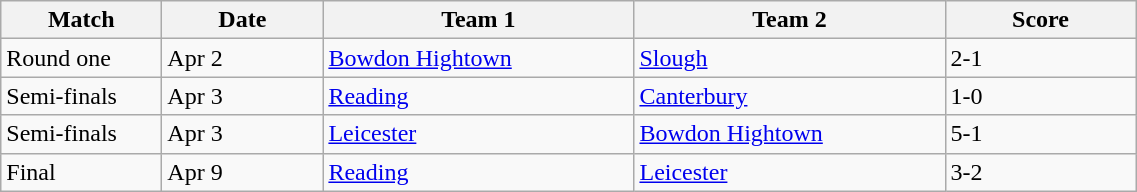<table class="wikitable" style="font-size: 100%">
<tr>
<th width=100>Match</th>
<th width=100>Date</th>
<th width=200>Team 1</th>
<th width=200>Team 2</th>
<th width=120>Score</th>
</tr>
<tr>
<td>Round one</td>
<td>Apr 2</td>
<td><a href='#'>Bowdon Hightown</a></td>
<td><a href='#'>Slough</a></td>
<td>2-1</td>
</tr>
<tr>
<td>Semi-finals</td>
<td>Apr 3</td>
<td><a href='#'>Reading</a></td>
<td><a href='#'>Canterbury</a></td>
<td>1-0</td>
</tr>
<tr>
<td>Semi-finals</td>
<td>Apr 3</td>
<td><a href='#'>Leicester</a></td>
<td><a href='#'>Bowdon Hightown</a></td>
<td>5-1</td>
</tr>
<tr>
<td>Final </td>
<td>Apr 9</td>
<td><a href='#'>Reading</a></td>
<td><a href='#'>Leicester</a></td>
<td>3-2</td>
</tr>
</table>
